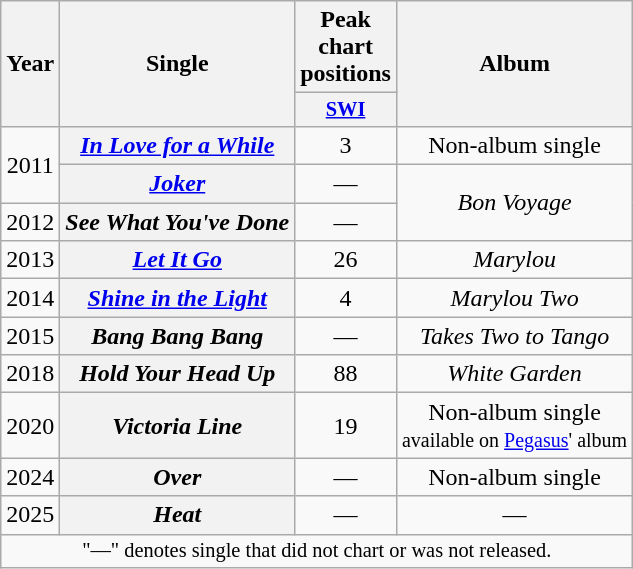<table class="wikitable plainrowheaders" style="text-align:center;">
<tr>
<th scope="col" rowspan="2">Year</th>
<th scope="col" rowspan="2">Single</th>
<th scope="col" colspan="1">Peak chart positions</th>
<th scope="col" rowspan="2">Album</th>
</tr>
<tr>
<th scope="col" style="width:3em;font-size:85%;"><a href='#'>SWI</a><br></th>
</tr>
<tr>
<td rowspan="2">2011</td>
<th scope="row"><a href='#'><em>In Love for a While</em></a></th>
<td>3</td>
<td>Non-album single</td>
</tr>
<tr>
<th scope="row"><a href='#'><em>Joker</em></a></th>
<td>—</td>
<td rowspan="2"><em>Bon Voyage</em></td>
</tr>
<tr>
<td>2012</td>
<th scope="row"><em>See What You've Done</em></th>
<td>—</td>
</tr>
<tr>
<td>2013</td>
<th scope="row"><a href='#'><em>Let It Go</em></a></th>
<td>26</td>
<td><em>Marylou</em></td>
</tr>
<tr>
<td>2014</td>
<th scope="row"><a href='#'><em>Shine in the Light</em></a></th>
<td>4</td>
<td><em>Marylou Two</em></td>
</tr>
<tr>
<td>2015</td>
<th scope="row"><em>Bang Bang Bang</em></th>
<td>—</td>
<td><em>Takes Two to Tango</em></td>
</tr>
<tr>
<td>2018</td>
<th scope="row"><em>Hold Your Head Up</em></th>
<td>88</td>
<td><em>White Garden</em></td>
</tr>
<tr>
<td>2020</td>
<th scope="row"><em>Victoria Line</em></th>
<td>19</td>
<td>Non-album single<br><small>available on <a href='#'>Pegasus</a>' album <em></em></small></td>
</tr>
<tr>
<td>2024</td>
<th scope="row"><em>Over</em></th>
<td>—</td>
<td>Non-album single</td>
</tr>
<tr>
<td>2025</td>
<th scope="row"><em>Heat</em></th>
<td>—</td>
<td>—</td>
</tr>
<tr>
<td colspan="15" style="font-size:85%;">"—" denotes single that did not chart or was not released.</td>
</tr>
</table>
